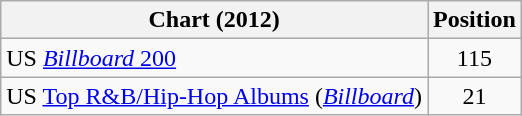<table class="wikitable sortable">
<tr>
<th>Chart (2012)</th>
<th>Position</th>
</tr>
<tr>
<td>US <a href='#'><em>Billboard</em> 200</a></td>
<td style="text-align:center;">115</td>
</tr>
<tr>
<td>US <a href='#'>Top R&B/Hip-Hop Albums</a> (<em><a href='#'>Billboard</a></em>)</td>
<td style="text-align:center;">21</td>
</tr>
</table>
